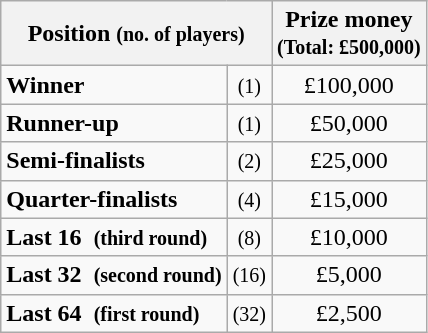<table class="wikitable">
<tr>
<th colspan=2>Position <small>(no. of players)</small></th>
<th>Prize money<br><small>(Total: £500,000)</small></th>
</tr>
<tr>
<td><strong>Winner</strong></td>
<td align=center><small>(1)</small></td>
<td align=center>£100,000</td>
</tr>
<tr>
<td><strong>Runner-up</strong></td>
<td align=center><small>(1)</small></td>
<td align=center>£50,000</td>
</tr>
<tr>
<td><strong>Semi-finalists</strong></td>
<td align=center><small>(2)</small></td>
<td align=center>£25,000</td>
</tr>
<tr>
<td><strong>Quarter-finalists</strong></td>
<td align=center><small>(4)</small></td>
<td align=center>£15,000</td>
</tr>
<tr>
<td><strong>Last 16  <small>(third round)</small></strong></td>
<td align=center><small>(8)</small></td>
<td align=center>£10,000</td>
</tr>
<tr>
<td><strong>Last 32  <small>(second round)</small></strong></td>
<td align=center><small>(16)</small></td>
<td align=center>£5,000</td>
</tr>
<tr>
<td><strong>Last 64  <small>(first round)</small></strong></td>
<td align=center><small>(32)</small></td>
<td align=center>£2,500</td>
</tr>
</table>
